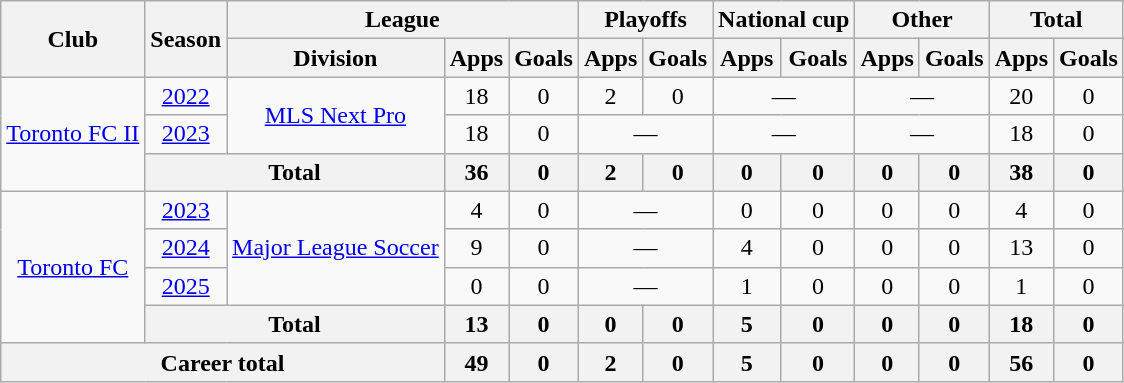<table class="wikitable" style="text-align: center">
<tr>
<th rowspan="2">Club</th>
<th rowspan="2">Season</th>
<th colspan="3">League</th>
<th colspan="2">Playoffs</th>
<th colspan="2">National cup</th>
<th colspan="2">Other</th>
<th colspan="2">Total</th>
</tr>
<tr>
<th>Division</th>
<th>Apps</th>
<th>Goals</th>
<th>Apps</th>
<th>Goals</th>
<th>Apps</th>
<th>Goals</th>
<th>Apps</th>
<th>Goals</th>
<th>Apps</th>
<th>Goals</th>
</tr>
<tr>
<td rowspan="3"><a href='#'>Toronto FC II</a></td>
<td><a href='#'>2022</a></td>
<td rowspan="2"><a href='#'>MLS Next Pro</a></td>
<td>18</td>
<td>0</td>
<td>2</td>
<td>0</td>
<td colspan="2">—</td>
<td colspan="2">—</td>
<td>20</td>
<td>0</td>
</tr>
<tr>
<td><a href='#'>2023</a></td>
<td>18</td>
<td>0</td>
<td colspan="2">—</td>
<td colspan="2">—</td>
<td colspan="2">—</td>
<td>18</td>
<td>0</td>
</tr>
<tr>
<th colspan="2">Total</th>
<th>36</th>
<th>0</th>
<th>2</th>
<th>0</th>
<th>0</th>
<th>0</th>
<th>0</th>
<th>0</th>
<th>38</th>
<th>0</th>
</tr>
<tr>
<td rowspan="4"><a href='#'>Toronto FC</a></td>
<td><a href='#'>2023</a></td>
<td rowspan="3"><a href='#'>Major League Soccer</a></td>
<td>4</td>
<td>0</td>
<td colspan="2">—</td>
<td>0</td>
<td>0</td>
<td>0</td>
<td>0</td>
<td>4</td>
<td>0</td>
</tr>
<tr>
<td><a href='#'>2024</a></td>
<td>9</td>
<td>0</td>
<td colspan="2">—</td>
<td>4</td>
<td>0</td>
<td>0</td>
<td>0</td>
<td>13</td>
<td>0</td>
</tr>
<tr>
<td><a href='#'>2025</a></td>
<td>0</td>
<td>0</td>
<td colspan="2">—</td>
<td>1</td>
<td>0</td>
<td>0</td>
<td>0</td>
<td>1</td>
<td>0</td>
</tr>
<tr>
<th colspan="2">Total</th>
<th>13</th>
<th>0</th>
<th>0</th>
<th>0</th>
<th>5</th>
<th>0</th>
<th>0</th>
<th>0</th>
<th>18</th>
<th>0</th>
</tr>
<tr>
<th colspan="3">Career total</th>
<th>49</th>
<th>0</th>
<th>2</th>
<th>0</th>
<th>5</th>
<th>0</th>
<th>0</th>
<th>0</th>
<th>56</th>
<th>0</th>
</tr>
</table>
